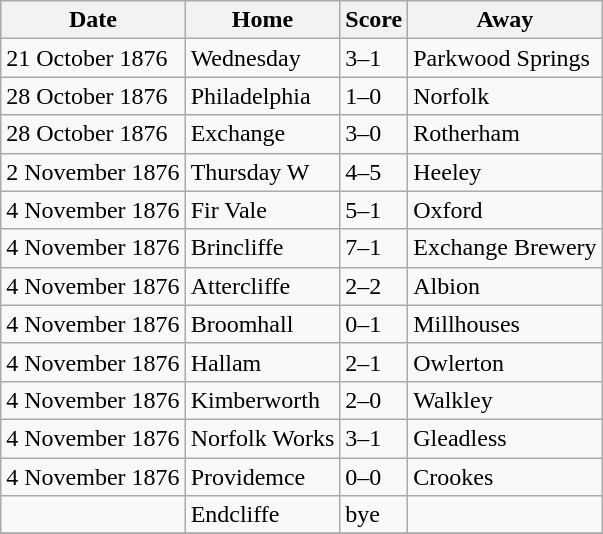<table class="wikitable">
<tr>
<th>Date</th>
<th>Home</th>
<th>Score</th>
<th>Away</th>
</tr>
<tr>
<td>21 October 1876</td>
<td>Wednesday</td>
<td>3–1</td>
<td>Parkwood Springs</td>
</tr>
<tr>
<td>28 October 1876</td>
<td>Philadelphia</td>
<td>1–0</td>
<td>Norfolk</td>
</tr>
<tr>
<td>28 October 1876</td>
<td>Exchange</td>
<td>3–0</td>
<td>Rotherham</td>
</tr>
<tr>
<td>2 November 1876</td>
<td>Thursday W</td>
<td>4–5</td>
<td>Heeley</td>
</tr>
<tr>
<td>4 November 1876</td>
<td>Fir Vale</td>
<td>5–1</td>
<td>Oxford</td>
</tr>
<tr>
<td>4 November 1876</td>
<td>Brincliffe</td>
<td>7–1</td>
<td>Exchange Brewery</td>
</tr>
<tr>
<td>4 November 1876</td>
<td>Attercliffe</td>
<td>2–2</td>
<td>Albion</td>
</tr>
<tr>
<td>4 November 1876</td>
<td>Broomhall</td>
<td>0–1</td>
<td>Millhouses</td>
</tr>
<tr>
<td>4 November 1876</td>
<td>Hallam</td>
<td>2–1</td>
<td>Owlerton</td>
</tr>
<tr>
<td>4 November 1876</td>
<td>Kimberworth</td>
<td>2–0</td>
<td>Walkley</td>
</tr>
<tr>
<td>4 November 1876</td>
<td>Norfolk Works</td>
<td>3–1</td>
<td>Gleadless</td>
</tr>
<tr>
<td>4 November 1876</td>
<td>Providemce</td>
<td>0–0</td>
<td>Crookes</td>
</tr>
<tr>
<td></td>
<td>Endcliffe</td>
<td>bye</td>
<td></td>
</tr>
<tr>
</tr>
</table>
